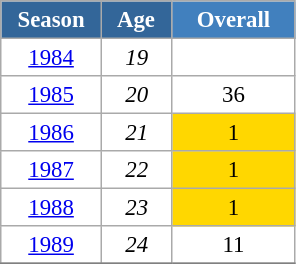<table class="wikitable" style="font-size:95%; text-align:center; border:grey solid 1px; border-collapse:collapse; background:#ffffff;">
<tr>
<th style="background-color:#369; color:white; width:60px;"> Season </th>
<th style="background-color:#369; color:white; width:40px;"> Age </th>
<th style="background-color:#4180be; color:white; width:75px;">Overall</th>
</tr>
<tr>
<td><a href='#'>1984</a></td>
<td><em>19</em></td>
<td></td>
</tr>
<tr>
<td><a href='#'>1985</a></td>
<td><em>20</em></td>
<td>36</td>
</tr>
<tr>
<td><a href='#'>1986</a></td>
<td><em>21</em></td>
<td style="background:gold;">1</td>
</tr>
<tr>
<td><a href='#'>1987</a></td>
<td><em>22</em></td>
<td style="background:gold;">1</td>
</tr>
<tr>
<td><a href='#'>1988</a></td>
<td><em>23</em></td>
<td style="background:gold;">1</td>
</tr>
<tr>
<td><a href='#'>1989</a></td>
<td><em>24</em></td>
<td>11</td>
</tr>
<tr>
</tr>
</table>
